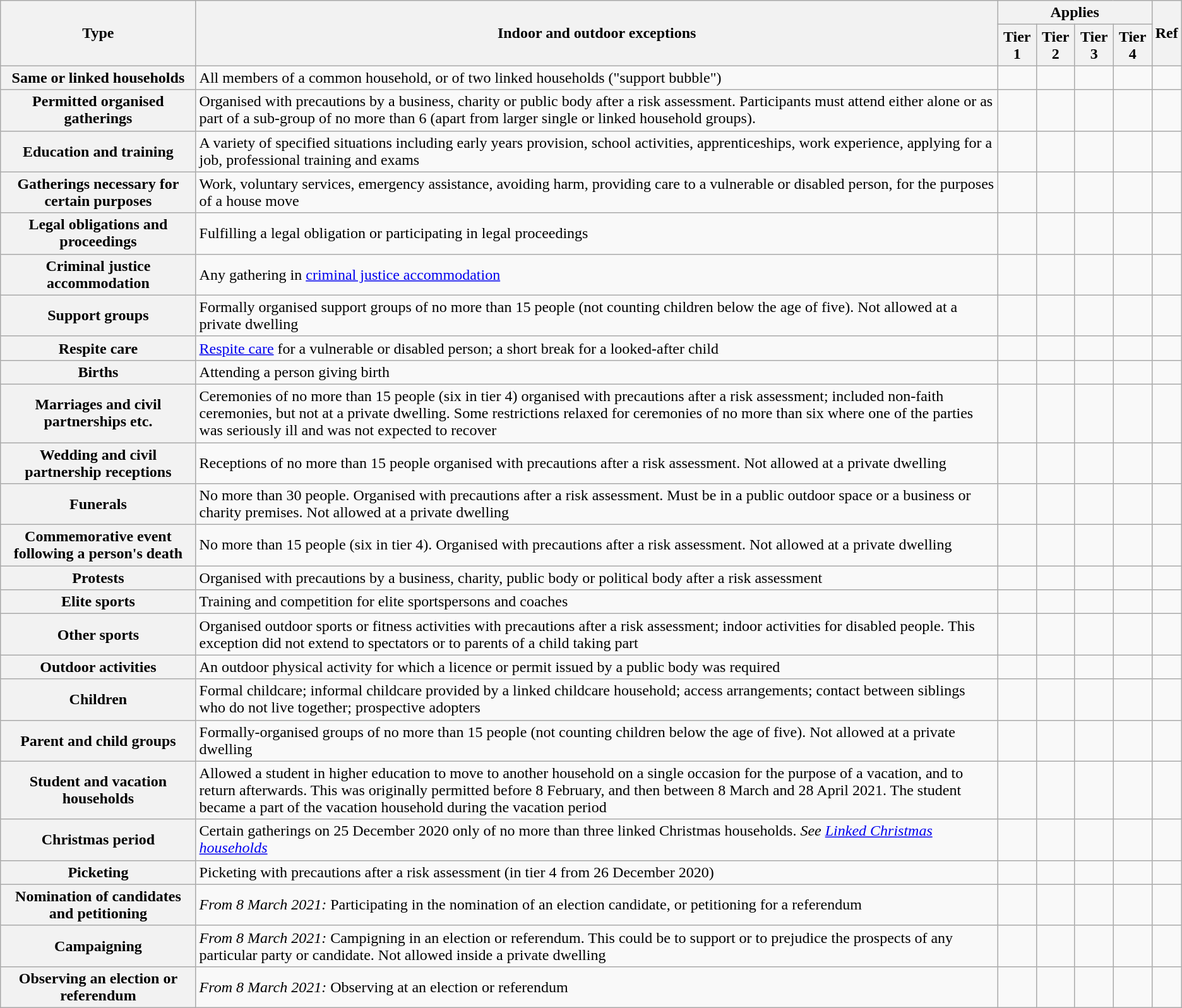<table class="wikitable">
<tr>
<th rowspan="2">Type</th>
<th rowspan="2">Indoor and outdoor exceptions</th>
<th colspan="4">Applies</th>
<th rowspan="2">Ref</th>
</tr>
<tr>
<th>Tier 1</th>
<th>Tier 2</th>
<th>Tier 3</th>
<th>Tier 4</th>
</tr>
<tr>
<th>Same or linked households</th>
<td>All members of a common household, or of two linked households ("support bubble")</td>
<td></td>
<td></td>
<td></td>
<td></td>
<td></td>
</tr>
<tr>
<th>Permitted organised gatherings</th>
<td>Organised with precautions by a business, charity or public body after a risk assessment. Participants must attend either alone or as part of a sub-group of no more than 6 (apart from larger single or linked household groups).</td>
<td></td>
<td></td>
<td></td>
<td></td>
<td></td>
</tr>
<tr>
<th>Education and training</th>
<td>A variety of specified situations including early years provision, school activities, apprenticeships, work experience, applying for a job, professional training and exams</td>
<td></td>
<td></td>
<td></td>
<td></td>
<td></td>
</tr>
<tr>
<th>Gatherings necessary for certain purposes</th>
<td>Work, voluntary services, emergency assistance, avoiding harm, providing care to a vulnerable or disabled person, for the purposes of a house move</td>
<td></td>
<td></td>
<td></td>
<td></td>
<td></td>
</tr>
<tr>
<th>Legal obligations and proceedings</th>
<td>Fulfilling a legal obligation or participating in legal proceedings</td>
<td></td>
<td></td>
<td></td>
<td></td>
<td></td>
</tr>
<tr>
<th>Criminal justice accommodation</th>
<td>Any gathering in <a href='#'>criminal justice accommodation</a></td>
<td></td>
<td></td>
<td></td>
<td></td>
<td></td>
</tr>
<tr>
<th>Support groups</th>
<td>Formally organised support groups of no more than 15 people (not counting children below the age of five). Not allowed at a private dwelling</td>
<td></td>
<td></td>
<td></td>
<td></td>
<td></td>
</tr>
<tr>
<th>Respite care</th>
<td><a href='#'>Respite care</a> for a vulnerable or disabled person; a short break for a looked-after child</td>
<td></td>
<td></td>
<td></td>
<td></td>
<td></td>
</tr>
<tr>
<th>Births</th>
<td>Attending a person giving birth</td>
<td></td>
<td></td>
<td></td>
<td></td>
<td></td>
</tr>
<tr>
<th>Marriages and civil partnerships etc.</th>
<td>Ceremonies of no more than 15 people (six in tier 4) organised with precautions after a risk assessment; included non-faith ceremonies, but not at a private dwelling. Some restrictions relaxed for ceremonies of no more than six where one of the parties was seriously ill and was not expected to recover</td>
<td></td>
<td></td>
<td></td>
<td></td>
<td></td>
</tr>
<tr>
<th>Wedding and civil partnership receptions</th>
<td>Receptions of no more than 15 people organised with precautions after a risk assessment. Not allowed at a private dwelling</td>
<td></td>
<td></td>
<td></td>
<td></td>
<td></td>
</tr>
<tr>
<th>Funerals</th>
<td>No more than 30 people. Organised with precautions after a risk assessment. Must be in a public outdoor space or a business or charity premises. Not allowed at a private dwelling</td>
<td></td>
<td></td>
<td></td>
<td></td>
<td></td>
</tr>
<tr>
<th>Commemorative event following a person's death</th>
<td>No more than 15 people (six in tier 4). Organised with precautions after a risk assessment. Not allowed at a private dwelling</td>
<td></td>
<td></td>
<td></td>
<td></td>
<td></td>
</tr>
<tr>
<th>Protests</th>
<td>Organised with precautions by a business, charity, public body or political body after a risk assessment</td>
<td></td>
<td></td>
<td></td>
<td></td>
<td></td>
</tr>
<tr>
<th>Elite sports</th>
<td>Training and competition for elite sportspersons and coaches</td>
<td></td>
<td></td>
<td></td>
<td></td>
<td></td>
</tr>
<tr>
<th>Other sports</th>
<td>Organised outdoor sports or fitness activities with precautions after a risk assessment; indoor activities for disabled people. This exception did not extend to spectators or to parents of a child taking part</td>
<td></td>
<td></td>
<td></td>
<td></td>
<td></td>
</tr>
<tr>
<th>Outdoor activities</th>
<td>An outdoor physical activity for which a licence or permit issued by a public body was required</td>
<td></td>
<td></td>
<td></td>
<td></td>
<td></td>
</tr>
<tr>
<th>Children</th>
<td>Formal childcare; informal childcare provided by a linked childcare household; access arrangements; contact between siblings who do not live together; prospective adopters</td>
<td></td>
<td></td>
<td></td>
<td></td>
<td></td>
</tr>
<tr>
<th>Parent and child groups</th>
<td>Formally-organised groups of no more than 15 people (not counting children below the age of five). Not allowed at a private dwelling</td>
<td></td>
<td></td>
<td></td>
<td></td>
<td></td>
</tr>
<tr>
<th>Student and vacation households</th>
<td>Allowed a student in higher education to move to another household on a single occasion for the purpose of a vacation, and to return afterwards. This was originally permitted before 8 February, and then between 8 March and 28 April 2021. The student became a part of the vacation household during the vacation period</td>
<td></td>
<td></td>
<td></td>
<td></td>
<td></td>
</tr>
<tr>
<th>Christmas period</th>
<td>Certain gatherings on 25 December 2020 only of no more than three linked Christmas households. <em>See <a href='#'>Linked Christmas households</a></em></td>
<td></td>
<td></td>
<td></td>
<td></td>
<td></td>
</tr>
<tr>
<th>Picketing</th>
<td>Picketing with precautions after a risk assessment (in tier 4 from 26 December 2020)</td>
<td></td>
<td></td>
<td></td>
<td></td>
<td></td>
</tr>
<tr>
<th><strong>Nomination of candidates and petitioning</strong></th>
<td><em>From 8 March 2021:</em> Participating in the nomination of an election candidate, or petitioning for a referendum</td>
<td></td>
<td></td>
<td></td>
<td></td>
<td></td>
</tr>
<tr>
<th><strong>Campaigning</strong></th>
<td><em>From 8 March 2021:</em> Campigning in an election or referendum. This could be to support or to prejudice the prospects of any particular party or candidate. Not allowed inside a private dwelling</td>
<td></td>
<td></td>
<td></td>
<td></td>
<td></td>
</tr>
<tr>
<th><strong>Observing an election or referendum</strong></th>
<td><em>From 8 March 2021:</em> Observing at an election or referendum</td>
<td></td>
<td></td>
<td></td>
<td></td>
<td></td>
</tr>
</table>
